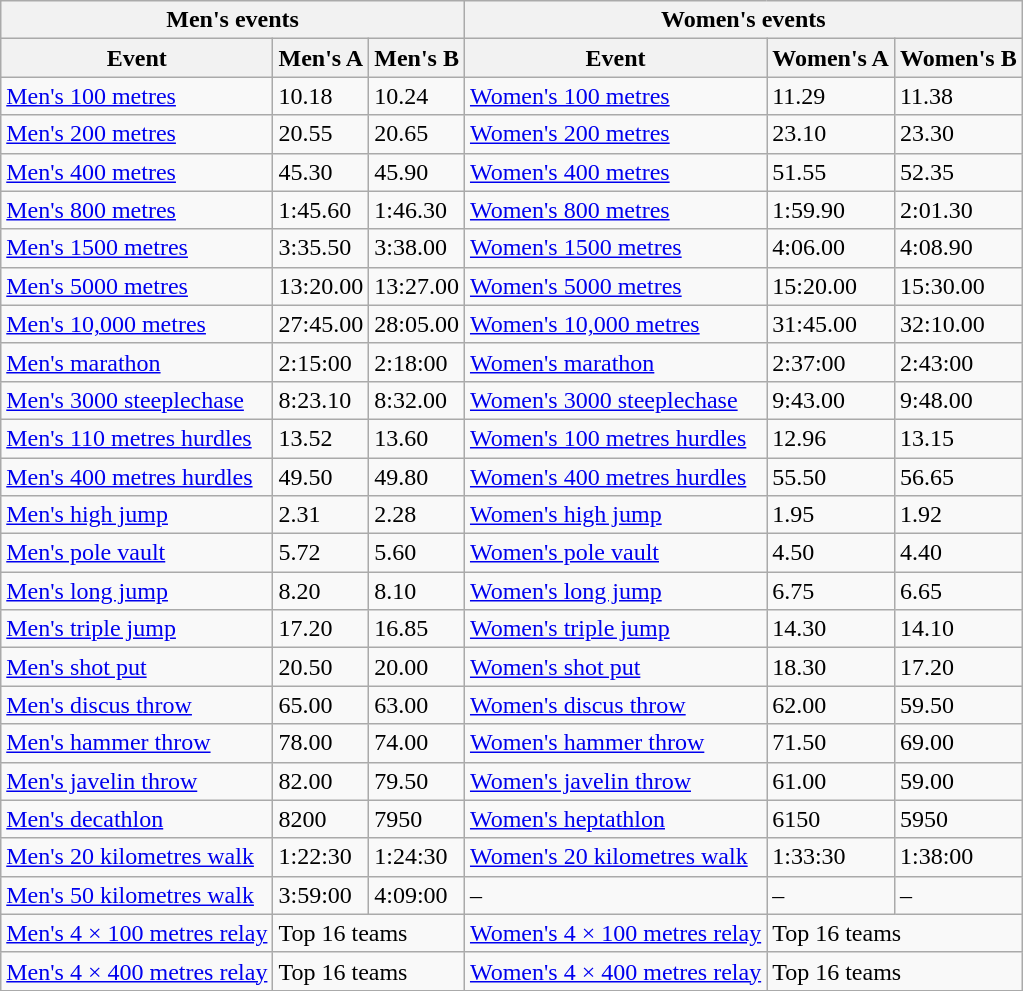<table class="wikitable">
<tr>
<th colspan="3">Men's events</th>
<th colspan="3">Women's events</th>
</tr>
<tr>
<th>Event</th>
<th>Men's A</th>
<th>Men's B</th>
<th>Event</th>
<th>Women's A</th>
<th>Women's B</th>
</tr>
<tr>
<td><a href='#'>Men's 100 metres</a></td>
<td>10.18</td>
<td>10.24</td>
<td><a href='#'>Women's 100 metres</a></td>
<td>11.29</td>
<td>11.38</td>
</tr>
<tr>
<td><a href='#'>Men's 200 metres</a></td>
<td>20.55</td>
<td>20.65</td>
<td><a href='#'>Women's 200 metres</a></td>
<td>23.10</td>
<td>23.30</td>
</tr>
<tr>
<td><a href='#'>Men's 400 metres</a></td>
<td>45.30</td>
<td>45.90</td>
<td><a href='#'>Women's 400 metres</a></td>
<td>51.55</td>
<td>52.35</td>
</tr>
<tr>
<td><a href='#'>Men's 800 metres</a></td>
<td>1:45.60</td>
<td>1:46.30</td>
<td><a href='#'>Women's 800 metres</a></td>
<td>1:59.90</td>
<td>2:01.30</td>
</tr>
<tr>
<td><a href='#'>Men's 1500 metres</a></td>
<td>3:35.50</td>
<td>3:38.00</td>
<td><a href='#'>Women's 1500 metres</a></td>
<td>4:06.00</td>
<td>4:08.90</td>
</tr>
<tr>
<td><a href='#'>Men's 5000 metres</a></td>
<td>13:20.00</td>
<td>13:27.00</td>
<td><a href='#'>Women's 5000 metres</a></td>
<td>15:20.00</td>
<td>15:30.00</td>
</tr>
<tr>
<td><a href='#'>Men's 10,000 metres</a></td>
<td>27:45.00</td>
<td>28:05.00</td>
<td><a href='#'>Women's 10,000 metres</a></td>
<td>31:45.00</td>
<td>32:10.00</td>
</tr>
<tr>
<td><a href='#'>Men's marathon</a></td>
<td>2:15:00</td>
<td>2:18:00</td>
<td><a href='#'>Women's marathon</a></td>
<td>2:37:00</td>
<td>2:43:00</td>
</tr>
<tr>
<td><a href='#'>Men's 3000 steeplechase</a></td>
<td>8:23.10</td>
<td>8:32.00</td>
<td><a href='#'>Women's 3000 steeplechase</a></td>
<td>9:43.00</td>
<td>9:48.00</td>
</tr>
<tr>
<td><a href='#'>Men's 110 metres hurdles</a></td>
<td>13.52</td>
<td>13.60</td>
<td><a href='#'>Women's 100 metres hurdles</a></td>
<td>12.96</td>
<td>13.15</td>
</tr>
<tr>
<td><a href='#'>Men's 400 metres hurdles</a></td>
<td>49.50</td>
<td>49.80</td>
<td><a href='#'>Women's 400 metres hurdles</a></td>
<td>55.50</td>
<td>56.65</td>
</tr>
<tr>
<td><a href='#'>Men's high jump</a></td>
<td>2.31</td>
<td>2.28</td>
<td><a href='#'>Women's high jump</a></td>
<td>1.95</td>
<td>1.92</td>
</tr>
<tr>
<td><a href='#'>Men's pole vault</a></td>
<td>5.72</td>
<td>5.60</td>
<td><a href='#'>Women's pole vault</a></td>
<td>4.50</td>
<td>4.40</td>
</tr>
<tr>
<td><a href='#'>Men's long jump</a></td>
<td>8.20</td>
<td>8.10</td>
<td><a href='#'>Women's long jump</a></td>
<td>6.75</td>
<td>6.65</td>
</tr>
<tr>
<td><a href='#'>Men's triple jump</a></td>
<td>17.20</td>
<td>16.85</td>
<td><a href='#'>Women's triple jump</a></td>
<td>14.30</td>
<td>14.10</td>
</tr>
<tr>
<td><a href='#'>Men's shot put</a></td>
<td>20.50</td>
<td>20.00</td>
<td><a href='#'>Women's shot put</a></td>
<td>18.30</td>
<td>17.20</td>
</tr>
<tr>
<td><a href='#'>Men's discus throw</a></td>
<td>65.00</td>
<td>63.00</td>
<td><a href='#'>Women's discus throw</a></td>
<td>62.00</td>
<td>59.50</td>
</tr>
<tr>
<td><a href='#'>Men's hammer throw</a></td>
<td>78.00</td>
<td>74.00</td>
<td><a href='#'>Women's hammer throw</a></td>
<td>71.50</td>
<td>69.00</td>
</tr>
<tr>
<td><a href='#'>Men's javelin throw</a></td>
<td>82.00</td>
<td>79.50</td>
<td><a href='#'>Women's javelin throw</a></td>
<td>61.00</td>
<td>59.00</td>
</tr>
<tr>
<td><a href='#'>Men's decathlon</a></td>
<td>8200</td>
<td>7950</td>
<td><a href='#'>Women's heptathlon</a></td>
<td>6150</td>
<td>5950</td>
</tr>
<tr>
<td><a href='#'>Men's 20 kilometres walk</a></td>
<td>1:22:30</td>
<td>1:24:30</td>
<td><a href='#'>Women's 20 kilometres walk</a></td>
<td>1:33:30</td>
<td>1:38:00</td>
</tr>
<tr>
<td><a href='#'>Men's 50 kilometres walk</a></td>
<td>3:59:00</td>
<td>4:09:00</td>
<td>–</td>
<td>–</td>
<td>–</td>
</tr>
<tr>
<td><a href='#'>Men's 4 × 100 metres relay</a></td>
<td colspan=2>Top 16 teams</td>
<td><a href='#'>Women's 4 × 100 metres relay</a></td>
<td colspan=2>Top 16 teams</td>
</tr>
<tr>
<td><a href='#'>Men's 4 × 400 metres relay</a></td>
<td colspan=2>Top 16 teams</td>
<td><a href='#'>Women's 4 × 400 metres relay</a></td>
<td colspan=2>Top 16 teams</td>
</tr>
</table>
